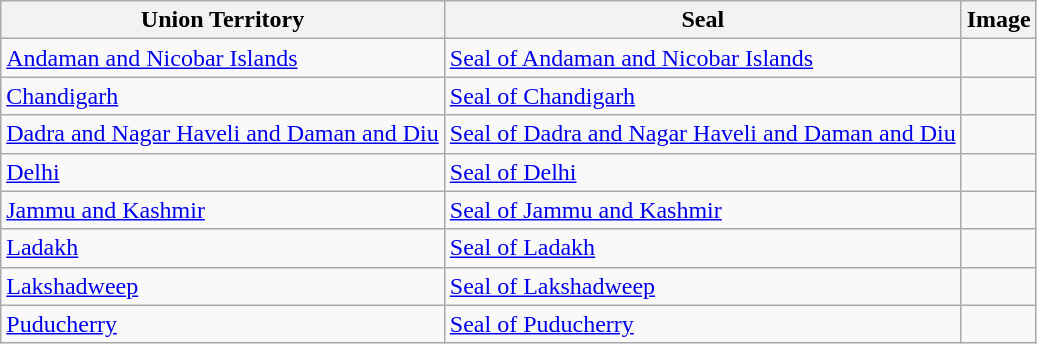<table class="wikitable">
<tr>
<th>Union Territory</th>
<th>Seal</th>
<th>Image</th>
</tr>
<tr>
<td><a href='#'>Andaman and Nicobar Islands</a></td>
<td><a href='#'>Seal of Andaman and Nicobar Islands</a></td>
<td></td>
</tr>
<tr>
<td><a href='#'>Chandigarh</a></td>
<td><a href='#'>Seal of Chandigarh</a></td>
<td></td>
</tr>
<tr>
<td><a href='#'>Dadra and Nagar Haveli and Daman and Diu</a></td>
<td><a href='#'>Seal of Dadra and Nagar Haveli and Daman and Diu</a></td>
<td></td>
</tr>
<tr>
<td><a href='#'>Delhi</a></td>
<td><a href='#'>Seal of Delhi</a></td>
<td></td>
</tr>
<tr>
<td><a href='#'>Jammu and Kashmir</a></td>
<td><a href='#'>Seal of Jammu and Kashmir</a></td>
<td></td>
</tr>
<tr>
<td><a href='#'>Ladakh</a></td>
<td><a href='#'>Seal of Ladakh</a></td>
<td></td>
</tr>
<tr>
<td><a href='#'>Lakshadweep</a></td>
<td><a href='#'>Seal of Lakshadweep</a></td>
<td></td>
</tr>
<tr>
<td><a href='#'>Puducherry</a></td>
<td><a href='#'>Seal of Puducherry</a></td>
<td></td>
</tr>
</table>
